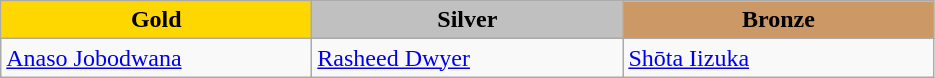<table class="wikitable" style="text-align:left">
<tr align="center">
<td width=200 bgcolor=gold><strong>Gold</strong></td>
<td width=200 bgcolor=silver><strong>Silver</strong></td>
<td width=200 bgcolor=CC9966><strong>Bronze</strong></td>
</tr>
<tr>
<td><a href='#'>Anaso Jobodwana</a><br><em></em></td>
<td><a href='#'>Rasheed Dwyer</a><br><em></em></td>
<td><a href='#'>Shōta Iizuka</a><br><em></em></td>
</tr>
</table>
